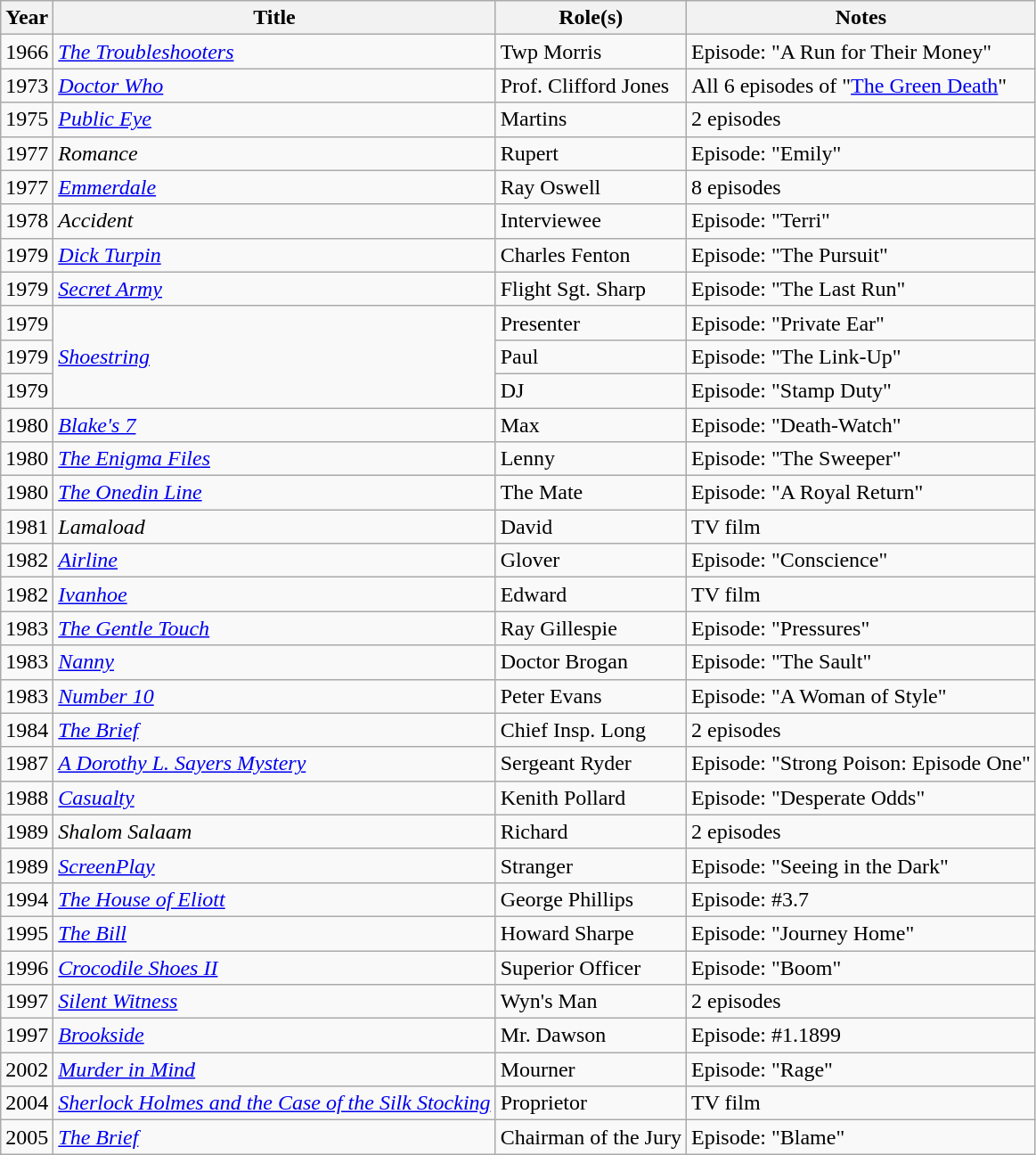<table class="wikitable">
<tr>
<th>Year</th>
<th>Title</th>
<th>Role(s)</th>
<th>Notes</th>
</tr>
<tr>
<td>1966</td>
<td><em><a href='#'>The Troubleshooters</a></em></td>
<td>Twp Morris</td>
<td>Episode: "A Run for Their Money"</td>
</tr>
<tr>
<td>1973</td>
<td><em><a href='#'>Doctor Who</a></em></td>
<td>Prof. Clifford Jones</td>
<td>All 6 episodes of "<a href='#'>The Green Death</a>"</td>
</tr>
<tr>
<td>1975</td>
<td><em><a href='#'>Public Eye</a></em></td>
<td>Martins</td>
<td>2 episodes</td>
</tr>
<tr>
<td>1977</td>
<td><em>Romance</em></td>
<td>Rupert</td>
<td>Episode: "Emily"</td>
</tr>
<tr>
<td>1977</td>
<td><em><a href='#'>Emmerdale</a></em></td>
<td>Ray Oswell</td>
<td>8 episodes</td>
</tr>
<tr>
<td>1978</td>
<td><em>Accident</em></td>
<td>Interviewee</td>
<td>Episode: "Terri"</td>
</tr>
<tr>
<td>1979</td>
<td><em><a href='#'>Dick Turpin</a></em></td>
<td>Charles Fenton</td>
<td>Episode: "The Pursuit"</td>
</tr>
<tr>
<td>1979</td>
<td><em><a href='#'>Secret Army</a></em></td>
<td>Flight Sgt. Sharp</td>
<td>Episode: "The Last Run"</td>
</tr>
<tr>
<td>1979</td>
<td rowspan=3><em><a href='#'>Shoestring</a></em></td>
<td>Presenter</td>
<td>Episode: "Private Ear"</td>
</tr>
<tr>
<td>1979</td>
<td>Paul</td>
<td>Episode: "The Link-Up"</td>
</tr>
<tr>
<td>1979</td>
<td>DJ</td>
<td>Episode: "Stamp Duty"</td>
</tr>
<tr>
<td>1980</td>
<td><em><a href='#'>Blake's 7</a></em></td>
<td>Max</td>
<td>Episode: "Death-Watch"</td>
</tr>
<tr>
<td>1980</td>
<td><em><a href='#'>The Enigma Files</a></em></td>
<td>Lenny</td>
<td>Episode: "The Sweeper"</td>
</tr>
<tr>
<td>1980</td>
<td><em><a href='#'>The Onedin Line</a></em></td>
<td>The Mate</td>
<td>Episode: "A Royal Return"</td>
</tr>
<tr>
<td>1981</td>
<td><em>Lamaload</em></td>
<td>David</td>
<td>TV film</td>
</tr>
<tr>
<td>1982</td>
<td><em><a href='#'>Airline</a></em></td>
<td>Glover</td>
<td>Episode: "Conscience"</td>
</tr>
<tr>
<td>1982</td>
<td><em><a href='#'>Ivanhoe</a></em></td>
<td>Edward</td>
<td>TV film</td>
</tr>
<tr>
<td>1983</td>
<td><em><a href='#'>The Gentle Touch</a></em></td>
<td>Ray Gillespie</td>
<td>Episode: "Pressures"</td>
</tr>
<tr>
<td>1983</td>
<td><em><a href='#'>Nanny</a></em></td>
<td>Doctor Brogan</td>
<td>Episode: "The Sault"</td>
</tr>
<tr>
<td>1983</td>
<td><em><a href='#'>Number 10</a></em></td>
<td>Peter Evans</td>
<td>Episode: "A Woman of Style"</td>
</tr>
<tr>
<td>1984</td>
<td><em><a href='#'>The Brief</a></em></td>
<td>Chief Insp. Long</td>
<td>2 episodes</td>
</tr>
<tr>
<td>1987</td>
<td><em><a href='#'>A Dorothy L. Sayers Mystery</a></em></td>
<td>Sergeant Ryder</td>
<td>Episode: "Strong Poison: Episode One"</td>
</tr>
<tr>
<td>1988</td>
<td><em><a href='#'>Casualty</a></em></td>
<td>Kenith Pollard</td>
<td>Episode: "Desperate Odds"</td>
</tr>
<tr>
<td>1989</td>
<td><em>Shalom Salaam</em></td>
<td>Richard</td>
<td>2 episodes</td>
</tr>
<tr>
<td>1989</td>
<td><em><a href='#'>ScreenPlay</a></em></td>
<td>Stranger</td>
<td>Episode: "Seeing in the Dark"</td>
</tr>
<tr>
<td>1994</td>
<td><em><a href='#'>The House of Eliott</a></em></td>
<td>George Phillips</td>
<td>Episode: #3.7</td>
</tr>
<tr>
<td>1995</td>
<td><em><a href='#'>The Bill</a></em></td>
<td>Howard Sharpe</td>
<td>Episode: "Journey Home"</td>
</tr>
<tr>
<td>1996</td>
<td><em><a href='#'>Crocodile Shoes II</a></em></td>
<td>Superior Officer</td>
<td>Episode: "Boom"</td>
</tr>
<tr>
<td>1997</td>
<td><em><a href='#'>Silent Witness</a></em></td>
<td>Wyn's Man</td>
<td>2 episodes</td>
</tr>
<tr>
<td>1997</td>
<td><em><a href='#'>Brookside</a></em></td>
<td>Mr. Dawson</td>
<td>Episode: #1.1899</td>
</tr>
<tr>
<td>2002</td>
<td><em><a href='#'>Murder in Mind</a></em></td>
<td>Mourner</td>
<td>Episode: "Rage"</td>
</tr>
<tr>
<td>2004</td>
<td><em><a href='#'>Sherlock Holmes and the Case of the Silk Stocking</a></em></td>
<td>Proprietor</td>
<td>TV film</td>
</tr>
<tr>
<td>2005</td>
<td><em><a href='#'>The Brief</a></em></td>
<td>Chairman of the Jury</td>
<td>Episode: "Blame"</td>
</tr>
</table>
